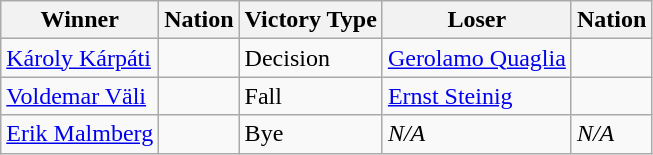<table class="wikitable sortable" style="text-align:left;">
<tr>
<th>Winner</th>
<th>Nation</th>
<th>Victory Type</th>
<th>Loser</th>
<th>Nation</th>
</tr>
<tr>
<td><a href='#'>Károly Kárpáti</a></td>
<td></td>
<td>Decision</td>
<td><a href='#'>Gerolamo Quaglia</a></td>
<td></td>
</tr>
<tr>
<td><a href='#'>Voldemar Väli</a></td>
<td></td>
<td>Fall</td>
<td><a href='#'>Ernst Steinig</a></td>
<td></td>
</tr>
<tr>
<td><a href='#'>Erik Malmberg</a></td>
<td></td>
<td>Bye</td>
<td><em>N/A</em></td>
<td><em>N/A</em></td>
</tr>
</table>
